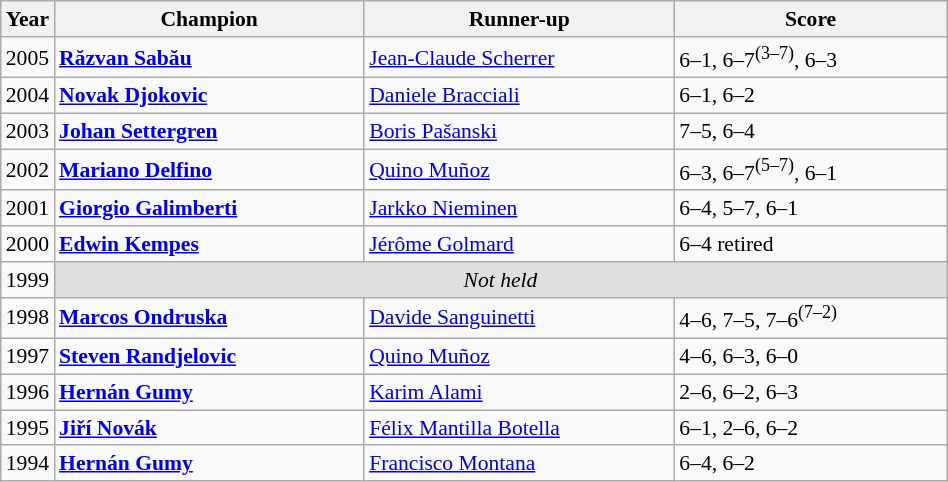<table class="wikitable" style="font-size:90%">
<tr>
<th>Year</th>
<th width="200">Champion</th>
<th width="200">Runner-up</th>
<th width="175">Score</th>
</tr>
<tr>
<td>2005</td>
<td> <strong><a href='#'>Răzvan Sabău</a></strong></td>
<td> <a href='#'>Jean-Claude Scherrer</a></td>
<td>6–1, 6–7<sup>(3–7)</sup>, 6–3</td>
</tr>
<tr>
<td>2004</td>
<td> <strong><a href='#'>Novak Djokovic</a></strong></td>
<td> <a href='#'>Daniele Bracciali</a></td>
<td>6–1, 6–2</td>
</tr>
<tr>
<td>2003</td>
<td> <strong><a href='#'>Johan Settergren</a></strong></td>
<td> <a href='#'>Boris Pašanski</a></td>
<td>7–5, 6–4</td>
</tr>
<tr>
<td>2002</td>
<td> <strong><a href='#'>Mariano Delfino</a></strong></td>
<td> <a href='#'>Quino Muñoz</a></td>
<td>6–3, 6–7<sup>(5–7)</sup>, 6–1</td>
</tr>
<tr>
<td>2001</td>
<td> <strong><a href='#'>Giorgio Galimberti</a></strong></td>
<td> <a href='#'>Jarkko Nieminen</a></td>
<td>6–4, 5–7, 6–1</td>
</tr>
<tr>
<td>2000</td>
<td> <strong><a href='#'>Edwin Kempes</a></strong></td>
<td> <a href='#'>Jérôme Golmard</a></td>
<td>6–4 retired</td>
</tr>
<tr>
<td>1999</td>
<td colspan=3 align=center style="background:#dfdfdf"><em>Not held</em></td>
</tr>
<tr>
<td>1998</td>
<td> <strong><a href='#'>Marcos Ondruska</a></strong></td>
<td> <a href='#'>Davide Sanguinetti</a></td>
<td>4–6, 7–5, 7–6<sup>(7–2)</sup></td>
</tr>
<tr>
<td>1997</td>
<td> <strong><a href='#'>Steven Randjelovic</a></strong></td>
<td> <a href='#'>Quino Muñoz</a></td>
<td>4–6, 6–3, 6–0</td>
</tr>
<tr>
<td>1996</td>
<td> <strong><a href='#'>Hernán Gumy</a></strong></td>
<td> <a href='#'>Karim Alami</a></td>
<td>2–6, 6–2, 6–3</td>
</tr>
<tr>
<td>1995</td>
<td> <strong><a href='#'>Jiří Novák</a></strong></td>
<td> <a href='#'>Félix Mantilla Botella</a></td>
<td>6–1, 2–6, 6–2</td>
</tr>
<tr>
<td>1994</td>
<td> <strong><a href='#'>Hernán Gumy</a></strong></td>
<td> <a href='#'>Francisco Montana</a></td>
<td>6–4, 6–2</td>
</tr>
</table>
